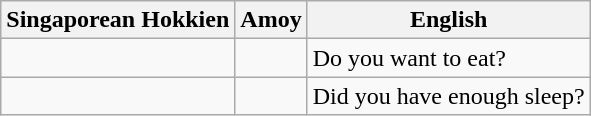<table class=wikitable>
<tr>
<th>Singaporean Hokkien</th>
<th>Amoy</th>
<th>English</th>
</tr>
<tr>
<td align=center><br></td>
<td align=center><br></td>
<td>Do you want to eat?</td>
</tr>
<tr>
<td align=center><br></td>
<td align=center><br></td>
<td>Did you have enough sleep?</td>
</tr>
</table>
